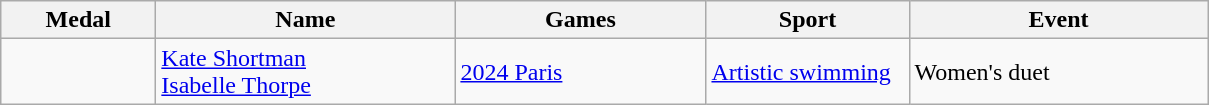<table class="wikitable sortable collapsible collapsed">
<tr>
<th style="width:6em">Medal</th>
<th style="width:12em">Name</th>
<th style="width:10em">Games</th>
<th style="width:8em">Sport</th>
<th style="width:12em">Event</th>
</tr>
<tr>
<td></td>
<td><a href='#'>Kate Shortman</a><br><a href='#'>Isabelle Thorpe</a></td>
<td> <a href='#'>2024 Paris</a></td>
<td> <a href='#'>Artistic swimming</a></td>
<td>Women's duet</td>
</tr>
</table>
